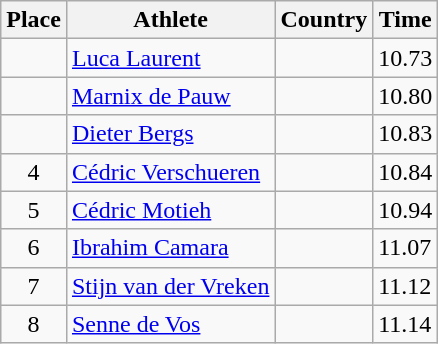<table class="wikitable">
<tr>
<th>Place</th>
<th>Athlete</th>
<th>Country</th>
<th>Time</th>
</tr>
<tr>
<td align=center></td>
<td><a href='#'>Luca Laurent</a></td>
<td></td>
<td>10.73</td>
</tr>
<tr>
<td align=center></td>
<td><a href='#'>Marnix de Pauw</a></td>
<td></td>
<td>10.80</td>
</tr>
<tr>
<td align=center></td>
<td><a href='#'>Dieter Bergs</a></td>
<td></td>
<td>10.83</td>
</tr>
<tr>
<td align=center>4</td>
<td><a href='#'>Cédric Verschueren</a></td>
<td></td>
<td>10.84</td>
</tr>
<tr>
<td align=center>5</td>
<td><a href='#'>Cédric Motieh</a></td>
<td></td>
<td>10.94</td>
</tr>
<tr>
<td align=center>6</td>
<td><a href='#'>Ibrahim Camara</a></td>
<td></td>
<td>11.07</td>
</tr>
<tr>
<td align=center>7</td>
<td><a href='#'>Stijn van der Vreken</a></td>
<td></td>
<td>11.12</td>
</tr>
<tr>
<td align=center>8</td>
<td><a href='#'>Senne de Vos</a></td>
<td></td>
<td>11.14</td>
</tr>
</table>
